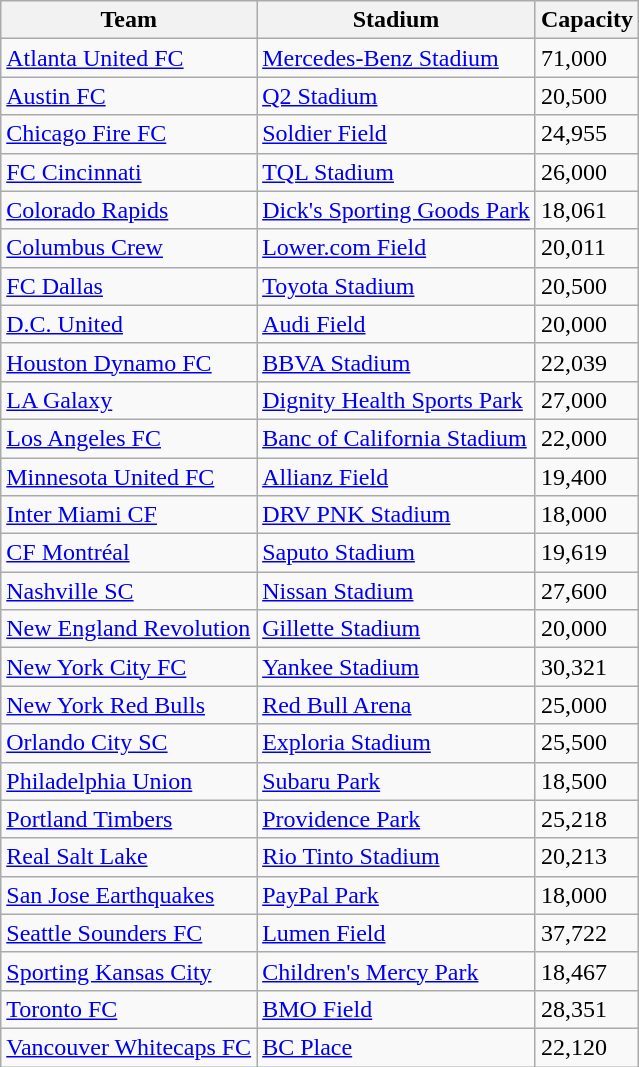<table class="wikitable sortable" style="text-align:left">
<tr>
<th>Team</th>
<th>Stadium</th>
<th>Capacity</th>
</tr>
<tr>
<td><a href='#'>Atlanta United FC</a></td>
<td><a href='#'>Mercedes-Benz Stadium</a></td>
<td>71,000</td>
</tr>
<tr>
<td><a href='#'>Austin FC</a></td>
<td><a href='#'>Q2 Stadium</a></td>
<td>20,500</td>
</tr>
<tr>
<td><a href='#'>Chicago Fire FC</a></td>
<td><a href='#'>Soldier Field</a></td>
<td>24,955</td>
</tr>
<tr>
<td><a href='#'>FC Cincinnati</a></td>
<td><a href='#'>TQL Stadium</a></td>
<td>26,000</td>
</tr>
<tr>
<td><a href='#'>Colorado Rapids</a></td>
<td><a href='#'>Dick's Sporting Goods Park</a></td>
<td>18,061</td>
</tr>
<tr>
<td><a href='#'>Columbus Crew</a></td>
<td><a href='#'>Lower.com Field</a></td>
<td>20,011</td>
</tr>
<tr>
<td><a href='#'>FC Dallas</a></td>
<td><a href='#'>Toyota Stadium</a></td>
<td>20,500</td>
</tr>
<tr>
<td><a href='#'>D.C. United</a></td>
<td><a href='#'>Audi Field</a></td>
<td>20,000</td>
</tr>
<tr>
<td><a href='#'>Houston Dynamo FC</a></td>
<td><a href='#'>BBVA Stadium</a></td>
<td>22,039</td>
</tr>
<tr>
<td><a href='#'>LA Galaxy</a></td>
<td><a href='#'>Dignity Health Sports Park</a></td>
<td>27,000</td>
</tr>
<tr>
<td><a href='#'>Los Angeles FC</a></td>
<td><a href='#'>Banc of California Stadium</a></td>
<td>22,000</td>
</tr>
<tr>
<td><a href='#'>Minnesota United FC</a></td>
<td><a href='#'>Allianz Field</a></td>
<td>19,400</td>
</tr>
<tr>
<td><a href='#'>Inter Miami CF</a></td>
<td><a href='#'>DRV PNK Stadium</a></td>
<td>18,000</td>
</tr>
<tr>
<td><a href='#'>CF Montréal</a></td>
<td><a href='#'>Saputo Stadium</a></td>
<td>19,619</td>
</tr>
<tr>
<td><a href='#'>Nashville SC</a></td>
<td><a href='#'>Nissan Stadium</a></td>
<td>27,600</td>
</tr>
<tr>
<td><a href='#'>New England Revolution</a></td>
<td><a href='#'>Gillette Stadium</a></td>
<td>20,000</td>
</tr>
<tr>
<td><a href='#'>New York City FC</a></td>
<td><a href='#'>Yankee Stadium</a></td>
<td>30,321</td>
</tr>
<tr>
<td><a href='#'>New York Red Bulls</a></td>
<td><a href='#'>Red Bull Arena</a></td>
<td>25,000</td>
</tr>
<tr>
<td><a href='#'>Orlando City SC</a></td>
<td><a href='#'>Exploria Stadium</a></td>
<td>25,500</td>
</tr>
<tr>
<td><a href='#'>Philadelphia Union</a></td>
<td><a href='#'>Subaru Park</a></td>
<td>18,500</td>
</tr>
<tr>
<td><a href='#'>Portland Timbers</a></td>
<td><a href='#'>Providence Park</a></td>
<td>25,218</td>
</tr>
<tr>
<td><a href='#'>Real Salt Lake</a></td>
<td><a href='#'>Rio Tinto Stadium</a></td>
<td>20,213</td>
</tr>
<tr>
<td><a href='#'>San Jose Earthquakes</a></td>
<td><a href='#'>PayPal Park</a></td>
<td>18,000</td>
</tr>
<tr>
<td><a href='#'>Seattle Sounders FC</a></td>
<td><a href='#'>Lumen Field</a></td>
<td>37,722</td>
</tr>
<tr>
<td><a href='#'>Sporting Kansas City</a></td>
<td><a href='#'>Children's Mercy Park</a></td>
<td>18,467</td>
</tr>
<tr>
<td><a href='#'>Toronto FC</a></td>
<td><a href='#'>BMO Field</a></td>
<td>28,351</td>
</tr>
<tr>
<td><a href='#'>Vancouver Whitecaps FC</a></td>
<td><a href='#'>BC Place</a></td>
<td>22,120</td>
</tr>
</table>
